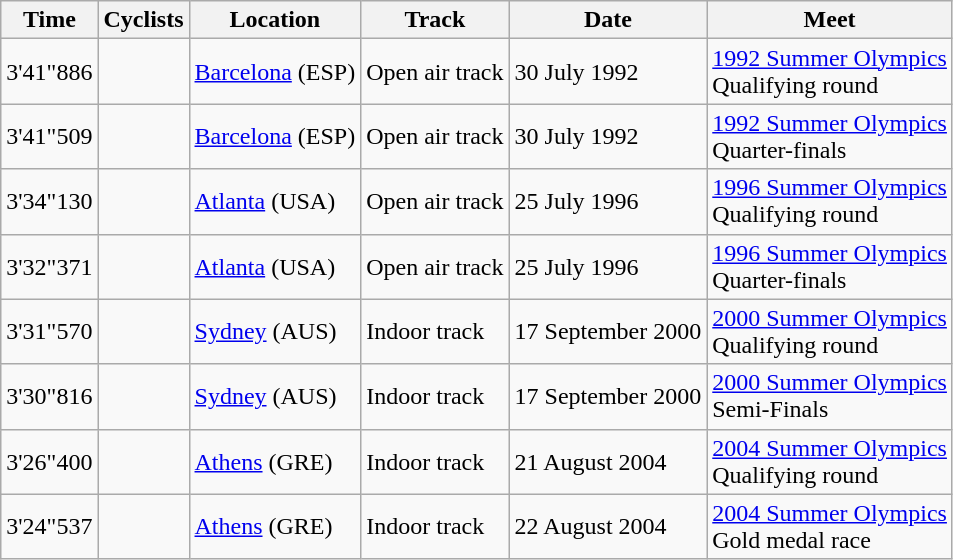<table class="wikitable">
<tr align="left">
<th>Time</th>
<th>Cyclists</th>
<th>Location</th>
<th>Track</th>
<th>Date</th>
<th>Meet</th>
</tr>
<tr>
<td>3'41"886</td>
<td></td>
<td><a href='#'>Barcelona</a> (ESP)</td>
<td>Open air track</td>
<td>30 July 1992</td>
<td><a href='#'>1992 Summer Olympics</a><br>Qualifying round</td>
</tr>
<tr>
<td>3'41"509</td>
<td></td>
<td><a href='#'>Barcelona</a> (ESP)</td>
<td>Open air track</td>
<td>30 July 1992</td>
<td><a href='#'>1992 Summer Olympics</a><br>Quarter-finals</td>
</tr>
<tr>
<td>3'34"130</td>
<td></td>
<td><a href='#'>Atlanta</a> (USA)</td>
<td>Open air track</td>
<td>25 July 1996</td>
<td><a href='#'>1996 Summer Olympics</a><br>Qualifying round</td>
</tr>
<tr>
<td>3'32"371</td>
<td></td>
<td><a href='#'>Atlanta</a> (USA)</td>
<td>Open air track</td>
<td>25 July 1996</td>
<td><a href='#'>1996 Summer Olympics</a><br>Quarter-finals</td>
</tr>
<tr>
<td>3'31"570</td>
<td></td>
<td><a href='#'>Sydney</a> (AUS)</td>
<td>Indoor track</td>
<td>17 September 2000</td>
<td><a href='#'>2000 Summer Olympics</a><br>Qualifying round</td>
</tr>
<tr>
<td>3'30"816</td>
<td></td>
<td><a href='#'>Sydney</a> (AUS)</td>
<td>Indoor track</td>
<td>17 September 2000</td>
<td><a href='#'>2000 Summer Olympics</a><br>Semi-Finals</td>
</tr>
<tr>
<td>3'26"400</td>
<td></td>
<td><a href='#'>Athens</a> (GRE)</td>
<td>Indoor track</td>
<td>21 August 2004</td>
<td><a href='#'>2004 Summer Olympics</a><br>Qualifying round</td>
</tr>
<tr>
<td>3'24"537</td>
<td></td>
<td><a href='#'>Athens</a> (GRE)</td>
<td>Indoor track</td>
<td>22 August 2004</td>
<td><a href='#'>2004 Summer Olympics</a><br>Gold medal race</td>
</tr>
</table>
